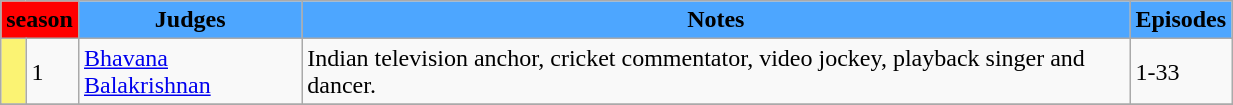<table class="wikitable" width="65%">
<tr>
<th scope="col" style ="background: #FF0000;"style="background: #FF7F00 ;color:black"  colspan="2">season</th>
<th scope="col" style ="background: #4da6ff;"style="background: #FF7F00 ;color:black">Judges</th>
<th scope="col" style ="background: #4da6ff;"style="background: #FF7F00 ;color:black">Notes</th>
<th scope="col" style ="background: #4da6ff;"style="background: #FF7F00 ;color:black">Episodes</th>
</tr>
<tr>
<td style="background: #FBF373"></td>
<td>1</td>
<td><a href='#'>Bhavana Balakrishnan</a></td>
<td>Indian television anchor, cricket commentator, video jockey, playback singer and dancer.</td>
<td>1-33</td>
</tr>
<tr>
</tr>
</table>
